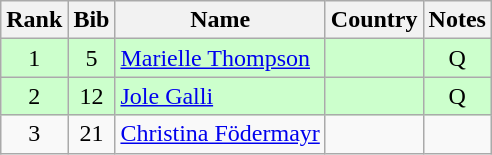<table class="wikitable" style="text-align:center;">
<tr>
<th>Rank</th>
<th>Bib</th>
<th>Name</th>
<th>Country</th>
<th>Notes</th>
</tr>
<tr bgcolor=ccffcc>
<td>1</td>
<td>5</td>
<td align=left><a href='#'>Marielle Thompson</a></td>
<td align=left></td>
<td>Q</td>
</tr>
<tr bgcolor=ccffcc>
<td>2</td>
<td>12</td>
<td align=left><a href='#'>Jole Galli</a></td>
<td align=left></td>
<td>Q</td>
</tr>
<tr>
<td>3</td>
<td>21</td>
<td align=left><a href='#'>Christina Födermayr</a></td>
<td align=left></td>
<td></td>
</tr>
</table>
